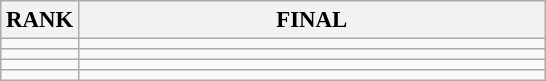<table class="wikitable" style="font-size:95%;">
<tr>
<th>RANK</th>
<th align="left" style="width: 20em">FINAL</th>
</tr>
<tr>
<td align="center"></td>
<td></td>
</tr>
<tr>
<td align="center"></td>
<td></td>
</tr>
<tr>
<td align="center"></td>
<td></td>
</tr>
<tr>
<td align="center"></td>
<td></td>
</tr>
</table>
